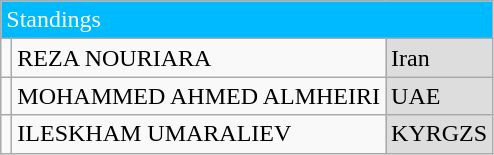<table class="wikitable">
<tr>
<td colspan="3" style="background:#00baff;color:#fff">Standings</td>
</tr>
<tr>
<td></td>
<td>REZA NOURIARA</td>
<td style="background:#dddddd"> Iran</td>
</tr>
<tr>
<td></td>
<td>MOHAMMED AHMED ALMHEIRI</td>
<td style="background:#dddddd">UAE</td>
</tr>
<tr>
<td></td>
<td>ILESKHAM UMARALIEV</td>
<td style="background:#dddddd">KYRGZS</td>
</tr>
</table>
